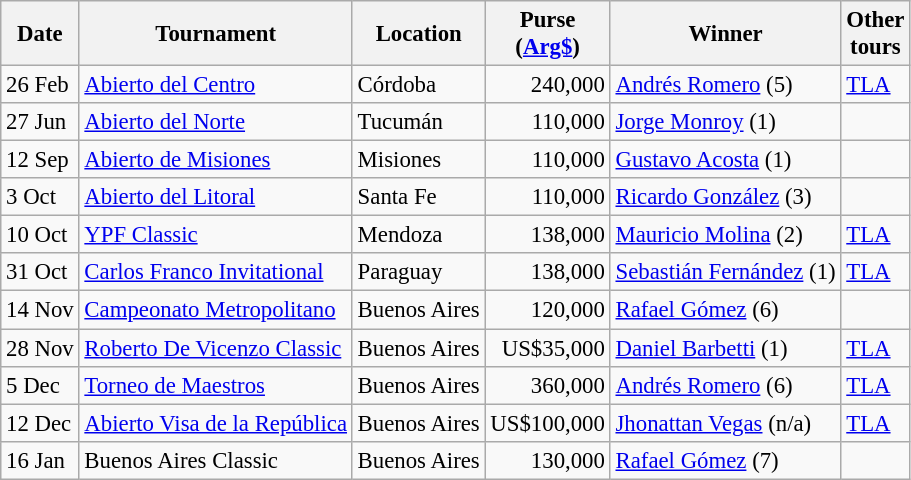<table class="wikitable" style="font-size:95%">
<tr>
<th>Date</th>
<th>Tournament</th>
<th>Location</th>
<th>Purse<br>(<a href='#'>Arg$</a>)</th>
<th>Winner</th>
<th>Other<br>tours</th>
</tr>
<tr>
<td>26 Feb</td>
<td><a href='#'>Abierto del Centro</a></td>
<td>Córdoba</td>
<td align=right>240,000</td>
<td> <a href='#'>Andrés Romero</a> (5)</td>
<td><a href='#'>TLA</a></td>
</tr>
<tr>
<td>27 Jun</td>
<td><a href='#'>Abierto del Norte</a></td>
<td>Tucumán</td>
<td align=right>110,000</td>
<td> <a href='#'>Jorge Monroy</a> (1)</td>
<td></td>
</tr>
<tr>
<td>12 Sep</td>
<td><a href='#'>Abierto de Misiones</a></td>
<td>Misiones</td>
<td align=right>110,000</td>
<td> <a href='#'>Gustavo Acosta</a> (1)</td>
<td></td>
</tr>
<tr>
<td>3 Oct</td>
<td><a href='#'>Abierto del Litoral</a></td>
<td>Santa Fe</td>
<td align=right>110,000</td>
<td> <a href='#'>Ricardo González</a> (3)</td>
<td></td>
</tr>
<tr>
<td>10 Oct</td>
<td><a href='#'>YPF Classic</a></td>
<td>Mendoza</td>
<td align=right>138,000</td>
<td> <a href='#'>Mauricio Molina</a> (2)</td>
<td><a href='#'>TLA</a></td>
</tr>
<tr>
<td>31 Oct</td>
<td><a href='#'>Carlos Franco Invitational</a></td>
<td>Paraguay</td>
<td align=right>138,000</td>
<td> <a href='#'>Sebastián Fernández</a> (1)</td>
<td><a href='#'>TLA</a></td>
</tr>
<tr>
<td>14 Nov</td>
<td><a href='#'>Campeonato Metropolitano</a></td>
<td>Buenos Aires</td>
<td align=right>120,000</td>
<td> <a href='#'>Rafael Gómez</a> (6)</td>
<td></td>
</tr>
<tr>
<td>28 Nov</td>
<td><a href='#'>Roberto De Vicenzo Classic</a></td>
<td>Buenos Aires</td>
<td align=right>US$35,000</td>
<td> <a href='#'>Daniel Barbetti</a> (1)</td>
<td><a href='#'>TLA</a></td>
</tr>
<tr>
<td>5 Dec</td>
<td><a href='#'>Torneo de Maestros</a></td>
<td>Buenos Aires</td>
<td align=right>360,000</td>
<td> <a href='#'>Andrés Romero</a> (6)</td>
<td><a href='#'>TLA</a></td>
</tr>
<tr>
<td>12 Dec</td>
<td><a href='#'>Abierto Visa de la República</a></td>
<td>Buenos Aires</td>
<td align=right>US$100,000</td>
<td> <a href='#'>Jhonattan Vegas</a> (n/a)</td>
<td><a href='#'>TLA</a></td>
</tr>
<tr>
<td>16 Jan</td>
<td>Buenos Aires Classic</td>
<td>Buenos Aires</td>
<td align=right>130,000</td>
<td> <a href='#'>Rafael Gómez</a> (7)</td>
<td></td>
</tr>
</table>
